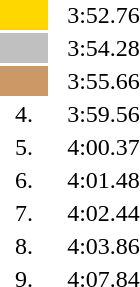<table style="text-align:center">
<tr>
<td width=30 bgcolor=gold></td>
<td align=left></td>
<td width=60>3:52.76</td>
</tr>
<tr>
<td bgcolor=silver></td>
<td align=left></td>
<td>3:54.28</td>
</tr>
<tr>
<td bgcolor=cc9966></td>
<td align=left></td>
<td>3:55.66</td>
</tr>
<tr>
<td>4.</td>
<td align=left></td>
<td>3:59.56</td>
</tr>
<tr>
<td>5.</td>
<td align=left></td>
<td>4:00.37</td>
</tr>
<tr>
<td>6.</td>
<td align=left></td>
<td>4:01.48</td>
</tr>
<tr>
<td>7.</td>
<td align=left></td>
<td>4:02.44</td>
</tr>
<tr>
<td>8.</td>
<td align=left></td>
<td>4:03.86</td>
</tr>
<tr>
<td>9.</td>
<td align=left></td>
<td>4:07.84</td>
</tr>
</table>
